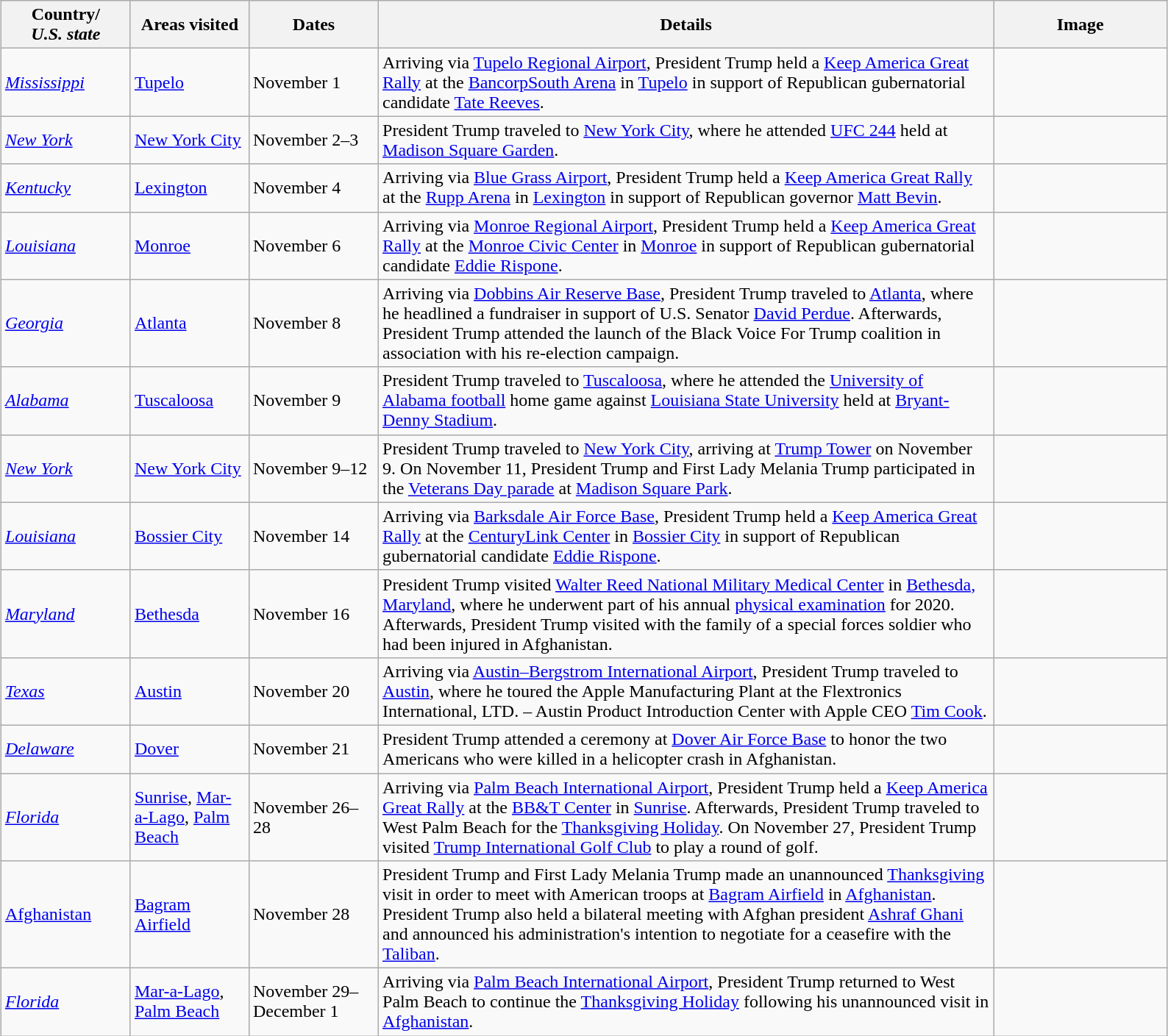<table class="wikitable" style="margin: 1em auto 1em auto">
<tr>
<th width=110>Country/<br><em>U.S. state</em></th>
<th width=100>Areas visited</th>
<th width=110>Dates</th>
<th width=550>Details</th>
<th width=150>Image</th>
</tr>
<tr>
<td> <em><a href='#'>Mississippi</a></em></td>
<td><a href='#'>Tupelo</a></td>
<td>November 1</td>
<td>Arriving via <a href='#'>Tupelo Regional Airport</a>, President Trump held a <a href='#'>Keep America Great Rally</a> at the <a href='#'>BancorpSouth Arena</a> in <a href='#'>Tupelo</a> in support of Republican gubernatorial candidate <a href='#'>Tate Reeves</a>.</td>
<td></td>
</tr>
<tr>
<td> <em><a href='#'>New York</a></em></td>
<td><a href='#'>New York City</a></td>
<td>November 2–3</td>
<td>President Trump traveled to <a href='#'>New York City</a>, where he attended <a href='#'>UFC 244</a> held at <a href='#'>Madison Square Garden</a>.</td>
<td></td>
</tr>
<tr>
<td> <em><a href='#'>Kentucky</a></em></td>
<td><a href='#'>Lexington</a></td>
<td>November 4</td>
<td>Arriving via <a href='#'>Blue Grass Airport</a>, President Trump held a <a href='#'>Keep America Great Rally</a> at the <a href='#'>Rupp Arena</a> in <a href='#'>Lexington</a> in support of Republican governor <a href='#'>Matt Bevin</a>.</td>
<td></td>
</tr>
<tr>
<td> <em><a href='#'>Louisiana</a></em></td>
<td><a href='#'>Monroe</a></td>
<td>November 6</td>
<td>Arriving via <a href='#'>Monroe Regional Airport</a>, President Trump held a <a href='#'>Keep America Great Rally</a> at the <a href='#'>Monroe Civic Center</a> in <a href='#'>Monroe</a> in support of Republican gubernatorial candidate <a href='#'>Eddie Rispone</a>.</td>
<td></td>
</tr>
<tr>
<td> <em><a href='#'>Georgia</a></em></td>
<td><a href='#'>Atlanta</a></td>
<td>November 8</td>
<td>Arriving via <a href='#'>Dobbins Air Reserve Base</a>, President Trump traveled to <a href='#'>Atlanta</a>, where he headlined a fundraiser in support of U.S. Senator <a href='#'>David Perdue</a>. Afterwards, President Trump attended the launch of the Black Voice For Trump coalition in association with his re-election campaign.</td>
<td></td>
</tr>
<tr>
<td> <em><a href='#'>Alabama</a></em></td>
<td><a href='#'>Tuscaloosa</a></td>
<td>November 9</td>
<td>President Trump traveled to <a href='#'>Tuscaloosa</a>, where he attended the <a href='#'>University of Alabama football</a> home game against <a href='#'>Louisiana State University</a> held at <a href='#'>Bryant-Denny Stadium</a>.</td>
<td></td>
</tr>
<tr>
<td> <em><a href='#'>New York</a></em></td>
<td><a href='#'>New York City</a></td>
<td>November 9–12</td>
<td>President Trump traveled to <a href='#'>New York City</a>, arriving at <a href='#'>Trump Tower</a> on November 9. On November 11, President Trump and First Lady Melania Trump participated in the <a href='#'>Veterans Day parade</a> at <a href='#'>Madison Square Park</a>.</td>
<td></td>
</tr>
<tr>
<td> <em><a href='#'>Louisiana</a></em></td>
<td><a href='#'>Bossier City</a></td>
<td>November 14</td>
<td>Arriving via <a href='#'>Barksdale Air Force Base</a>, President Trump held a <a href='#'>Keep America Great Rally</a> at the <a href='#'>CenturyLink Center</a> in <a href='#'>Bossier City</a> in support of Republican gubernatorial candidate <a href='#'>Eddie Rispone</a>.</td>
<td></td>
</tr>
<tr>
<td> <em><a href='#'>Maryland</a></em></td>
<td><a href='#'>Bethesda</a></td>
<td>November 16</td>
<td>President Trump visited <a href='#'>Walter Reed National Military Medical Center</a> in <a href='#'>Bethesda, Maryland</a>, where he underwent part of his annual <a href='#'>physical examination</a> for 2020. Afterwards, President Trump visited with the family of a special forces soldier who had been injured in Afghanistan.</td>
<td></td>
</tr>
<tr>
<td> <em><a href='#'>Texas</a></em></td>
<td><a href='#'>Austin</a></td>
<td>November 20</td>
<td>Arriving via <a href='#'>Austin–Bergstrom International Airport</a>, President Trump traveled to <a href='#'>Austin</a>, where he toured the Apple Manufacturing Plant at the Flextronics International, LTD. – Austin Product Introduction Center with Apple CEO <a href='#'>Tim Cook</a>.</td>
<td></td>
</tr>
<tr>
<td> <em><a href='#'>Delaware</a></em></td>
<td><a href='#'>Dover</a></td>
<td>November 21</td>
<td>President Trump attended a ceremony at <a href='#'>Dover Air Force Base</a> to honor the two Americans who were killed in a helicopter crash in Afghanistan.</td>
<td></td>
</tr>
<tr>
<td> <em><a href='#'>Florida</a></em></td>
<td><a href='#'>Sunrise</a>, <a href='#'>Mar-a-Lago</a>, <a href='#'>Palm Beach</a></td>
<td>November 26–28</td>
<td>Arriving via <a href='#'>Palm Beach International Airport</a>, President Trump held a <a href='#'>Keep America Great Rally</a> at the <a href='#'>BB&T Center</a> in <a href='#'>Sunrise</a>. Afterwards, President Trump traveled to West Palm Beach for the <a href='#'>Thanksgiving Holiday</a>. On November 27, President Trump visited <a href='#'>Trump International Golf Club</a> to play a round of golf.</td>
<td></td>
</tr>
<tr>
<td> <a href='#'>Afghanistan</a></td>
<td><a href='#'>Bagram Airfield</a></td>
<td>November 28</td>
<td>President Trump and First Lady Melania Trump made an unannounced <a href='#'>Thanksgiving</a> visit in order to meet with American troops at <a href='#'>Bagram Airfield</a> in <a href='#'>Afghanistan</a>. President Trump also held a bilateral meeting with Afghan president <a href='#'>Ashraf Ghani</a> and announced his administration's intention to negotiate for a ceasefire with the <a href='#'>Taliban</a>.</td>
<td></td>
</tr>
<tr>
<td> <em><a href='#'>Florida</a></em></td>
<td><a href='#'>Mar-a-Lago</a>, <a href='#'>Palm Beach</a></td>
<td>November 29–December 1</td>
<td>Arriving via <a href='#'>Palm Beach International Airport</a>, President Trump returned to West Palm Beach to continue the <a href='#'>Thanksgiving Holiday</a> following his unannounced visit in <a href='#'>Afghanistan</a>.</td>
<td></td>
</tr>
</table>
